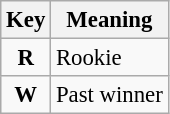<table class="wikitable" style="font-size: 95%">
<tr>
<th>Key</th>
<th>Meaning</th>
</tr>
<tr>
<td align="center"><strong><span>R</span></strong></td>
<td>Rookie</td>
</tr>
<tr>
<td align="center"><strong><span>W</span></strong></td>
<td>Past winner</td>
</tr>
</table>
